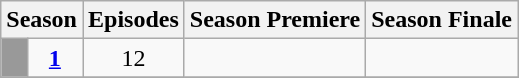<table class="wikitable">
<tr>
<th colspan="2">Season</th>
<th>Episodes</th>
<th>Season Premiere</th>
<th>Season Finale</th>
</tr>
<tr>
<td style="background:#999999; height:5px;"></td>
<td style="text-align:center;"><strong><a href='#'>1</a></strong></td>
<td style="text-align:center;">12</td>
<td style="text-align:center;"></td>
<td style="text-align:center;"></td>
</tr>
<tr>
</tr>
</table>
